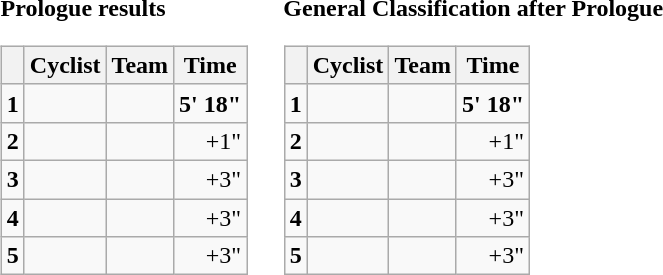<table>
<tr>
<td><strong>Prologue results</strong><br><table class="wikitable">
<tr>
<th></th>
<th>Cyclist</th>
<th>Team</th>
<th>Time</th>
</tr>
<tr>
<td><strong>1</strong></td>
<td><strong></strong></td>
<td><strong></strong></td>
<td align="right"><strong>5' 18"</strong></td>
</tr>
<tr>
<td><strong>2</strong></td>
<td></td>
<td></td>
<td align="right">+1"</td>
</tr>
<tr>
<td><strong>3</strong></td>
<td></td>
<td></td>
<td align="right">+3"</td>
</tr>
<tr>
<td><strong>4</strong></td>
<td></td>
<td></td>
<td align="right">+3"</td>
</tr>
<tr>
<td><strong>5</strong></td>
<td></td>
<td></td>
<td align="right">+3"</td>
</tr>
</table>
</td>
<td></td>
<td><strong>General Classification after Prologue</strong><br><table class="wikitable">
<tr>
<th></th>
<th>Cyclist</th>
<th>Team</th>
<th>Time</th>
</tr>
<tr>
<td><strong>1</strong></td>
<td><strong></strong> </td>
<td><strong></strong></td>
<td align="right"><strong>5' 18"</strong></td>
</tr>
<tr>
<td><strong>2</strong></td>
<td> </td>
<td></td>
<td align="right">+1"</td>
</tr>
<tr>
<td><strong>3</strong></td>
<td></td>
<td></td>
<td align="right">+3"</td>
</tr>
<tr>
<td><strong>4</strong></td>
<td></td>
<td></td>
<td align="right">+3"</td>
</tr>
<tr>
<td><strong>5</strong></td>
<td></td>
<td></td>
<td align="right">+3"</td>
</tr>
</table>
</td>
</tr>
</table>
